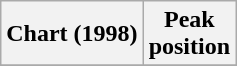<table class="wikitable plainrowheaders" style="text-align:center">
<tr>
<th>Chart (1998)</th>
<th>Peak<br>position</th>
</tr>
<tr>
</tr>
</table>
